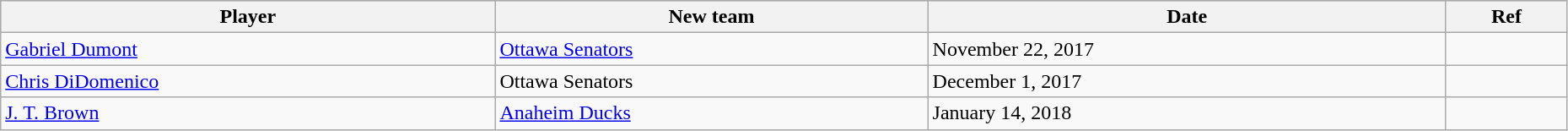<table class="wikitable" width=98%>
<tr style="background:#ddd; text-align:center;">
<th>Player</th>
<th>New team</th>
<th>Date</th>
<th>Ref</th>
</tr>
<tr>
<td><a href='#'>Gabriel Dumont</a></td>
<td><a href='#'>Ottawa Senators</a></td>
<td>November 22, 2017</td>
<td></td>
</tr>
<tr>
<td><a href='#'>Chris DiDomenico</a></td>
<td>Ottawa Senators</td>
<td>December 1, 2017</td>
<td></td>
</tr>
<tr>
<td><a href='#'>J. T. Brown</a></td>
<td><a href='#'>Anaheim Ducks</a></td>
<td>January 14, 2018</td>
<td></td>
</tr>
</table>
